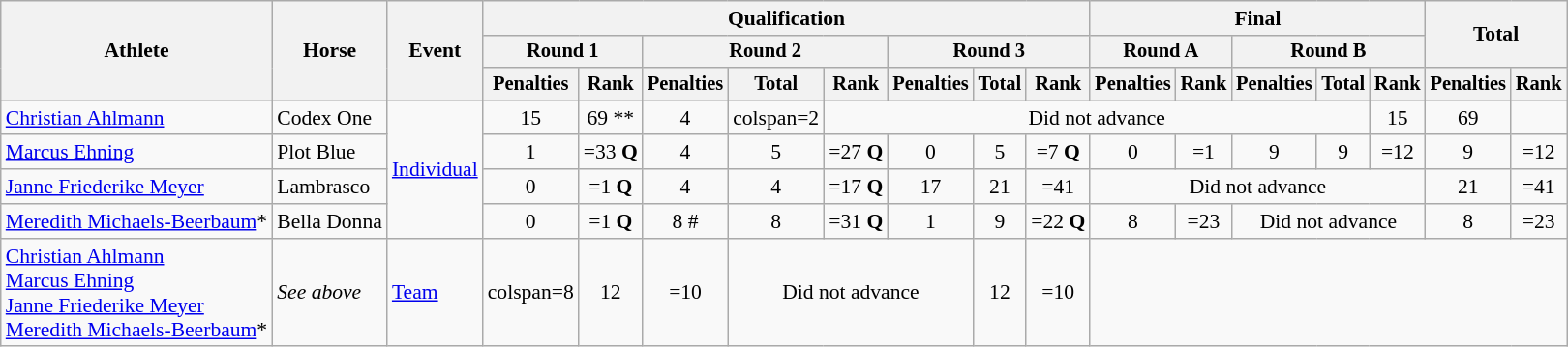<table class="wikitable" style="font-size:90%">
<tr>
<th rowspan="3">Athlete</th>
<th rowspan="3">Horse</th>
<th rowspan="3">Event</th>
<th colspan="8">Qualification</th>
<th colspan="5">Final</th>
<th rowspan=2 colspan="2">Total</th>
</tr>
<tr style="font-size:95%">
<th colspan="2">Round 1</th>
<th colspan="3">Round 2</th>
<th colspan="3">Round 3</th>
<th colspan="2">Round A</th>
<th colspan="3">Round B</th>
</tr>
<tr style="font-size:95%">
<th>Penalties</th>
<th>Rank</th>
<th>Penalties</th>
<th>Total</th>
<th>Rank</th>
<th>Penalties</th>
<th>Total</th>
<th>Rank</th>
<th>Penalties</th>
<th>Rank</th>
<th>Penalties</th>
<th>Total</th>
<th>Rank</th>
<th>Penalties</th>
<th>Rank</th>
</tr>
<tr align=center>
<td align=left><a href='#'>Christian Ahlmann</a></td>
<td align=left>Codex One</td>
<td align=left rowspan=4><a href='#'>Individual</a></td>
<td>15</td>
<td>69 **</td>
<td>4</td>
<td>colspan=2 </td>
<td colspan=8 align=center>Did not advance</td>
<td>15</td>
<td>69</td>
</tr>
<tr align=center>
<td align=left><a href='#'>Marcus Ehning</a><br></td>
<td align=left>Plot Blue</td>
<td>1</td>
<td>=33 <strong>Q</strong></td>
<td>4</td>
<td>5</td>
<td>=27 <strong>Q</strong></td>
<td>0</td>
<td>5</td>
<td>=7 <strong>Q</strong></td>
<td>0</td>
<td>=1</td>
<td>9</td>
<td>9</td>
<td>=12</td>
<td>9</td>
<td>=12</td>
</tr>
<tr align=center>
<td align=left><a href='#'>Janne Friederike Meyer</a></td>
<td align=left>Lambrasco</td>
<td>0</td>
<td>=1 <strong>Q</strong></td>
<td>4</td>
<td>4</td>
<td>=17 <strong>Q</strong></td>
<td>17</td>
<td>21</td>
<td>=41</td>
<td colspan=5 align=center>Did not advance</td>
<td>21</td>
<td>=41</td>
</tr>
<tr align=center>
<td align=left><a href='#'>Meredith Michaels-Beerbaum</a>*</td>
<td align=left>Bella Donna</td>
<td>0</td>
<td>=1 <strong>Q</strong></td>
<td>8 #</td>
<td>8</td>
<td>=31 <strong>Q</strong></td>
<td>1</td>
<td>9</td>
<td>=22 <strong>Q</strong></td>
<td>8</td>
<td>=23</td>
<td colspan=3>Did not advance</td>
<td>8</td>
<td>=23</td>
</tr>
<tr align=center>
<td align=left><a href='#'>Christian Ahlmann</a><br><a href='#'>Marcus Ehning</a><br><a href='#'>Janne Friederike Meyer</a><br><a href='#'>Meredith Michaels-Beerbaum</a>*</td>
<td align=left><em>See above</em></td>
<td align=left><a href='#'>Team</a></td>
<td>colspan=8 </td>
<td>12</td>
<td>=10</td>
<td colspan=3>Did not advance</td>
<td>12</td>
<td>=10</td>
</tr>
</table>
